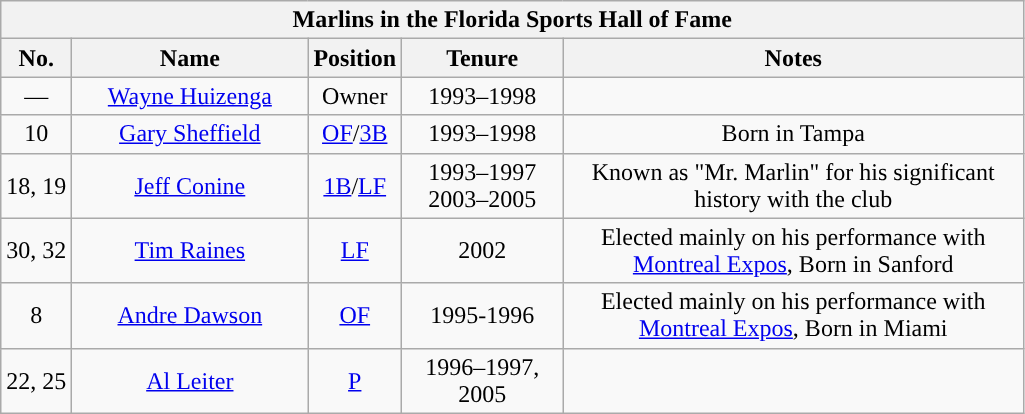<table class="wikitable" style="text-align:center">
<tr>
<th colspan="5"><strong>Marlins in the Florida Sports Hall of Fame</strong></th>
</tr>
<tr>
<th style="width:40px; ">No.</th>
<th style="width:150px; ">Name</th>
<th style="width:40px; ">Position</th>
<th style="width:100px; ">Tenure</th>
<th style="width:300px; ">Notes</th>
</tr>
<tr>
<td>—</td>
<td><a href='#'>Wayne Huizenga</a></td>
<td>Owner</td>
<td>1993–1998</td>
<td></td>
</tr>
<tr>
<td>10</td>
<td><a href='#'>Gary Sheffield</a></td>
<td><a href='#'>OF</a>/<a href='#'>3B</a></td>
<td>1993–1998</td>
<td>Born in Tampa</td>
</tr>
<tr>
<td>18, 19</td>
<td><a href='#'>Jeff Conine</a></td>
<td><a href='#'>1B</a>/<a href='#'>LF</a></td>
<td>1993–1997<br>2003–2005</td>
<td>Known as "Mr. Marlin" for his significant history with the club</td>
</tr>
<tr>
<td>30, 32</td>
<td><a href='#'>Tim Raines</a></td>
<td><a href='#'>LF</a></td>
<td>2002</td>
<td>Elected mainly on his performance with <a href='#'>Montreal Expos</a>, Born in Sanford</td>
</tr>
<tr>
<td>8</td>
<td><a href='#'>Andre Dawson</a></td>
<td><a href='#'>OF</a></td>
<td>1995-1996</td>
<td>Elected mainly on his performance with <a href='#'>Montreal Expos</a>, Born in Miami</td>
</tr>
<tr>
<td>22, 25</td>
<td><a href='#'>Al Leiter</a></td>
<td><a href='#'>P</a></td>
<td>1996–1997, 2005</td>
<td></td>
</tr>
</table>
